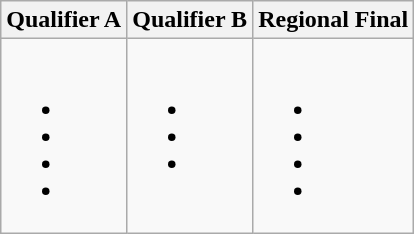<table class="wikitable">
<tr>
<th>Qualifier A</th>
<th>Qualifier B</th>
<th>Regional Final</th>
</tr>
<tr>
<td valign=top><br><ul><li></li><li></li><li></li><li></li></ul></td>
<td valign=top><br><ul><li></li><li></li><li></li></ul></td>
<td valign=top><br><ul><li></li><li></li><li></li><li></li></ul></td>
</tr>
</table>
